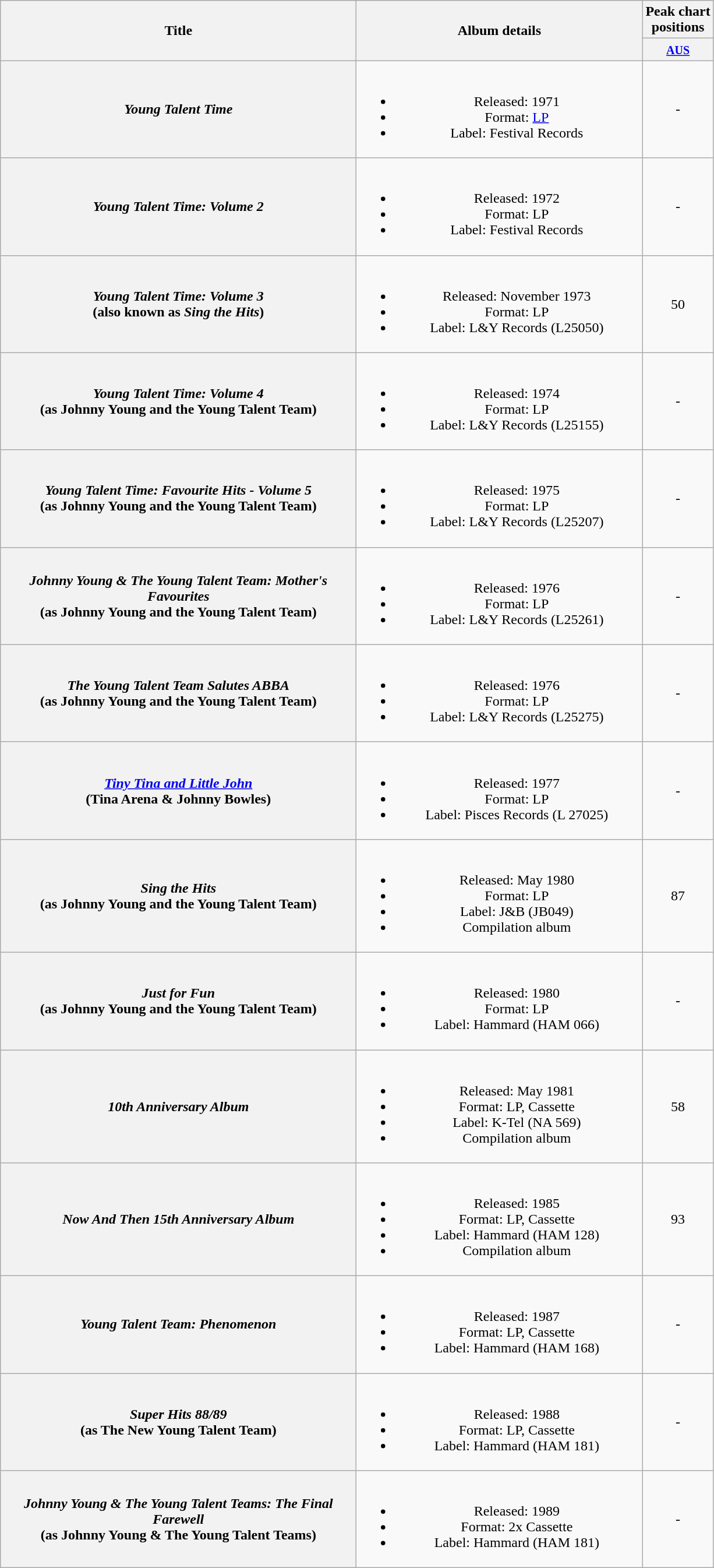<table class="wikitable plainrowheaders" style="text-align:center;" border="1">
<tr>
<th scope="col" rowspan="2" style="width:25em;">Title</th>
<th scope="col" rowspan="2" style="width:20em;">Album details</th>
<th scope="col" colspan="1">Peak chart<br>positions</th>
</tr>
<tr>
<th scope="col" style="text-align:center;"><small><a href='#'>AUS</a></small><br></th>
</tr>
<tr>
<th scope="row"><em>Young Talent Time</em></th>
<td><br><ul><li>Released: 1971</li><li>Format: <a href='#'>LP</a></li><li>Label: Festival Records</li></ul></td>
<td align="center">-</td>
</tr>
<tr>
<th scope="row"><em>Young Talent Time: Volume 2</em></th>
<td><br><ul><li>Released: 1972</li><li>Format: LP</li><li>Label: Festival Records</li></ul></td>
<td align="center">-</td>
</tr>
<tr>
<th scope="row"><em>Young Talent Time: Volume 3</em> <br> (also known as <em>Sing the Hits</em>)</th>
<td><br><ul><li>Released: November 1973</li><li>Format: LP</li><li>Label: L&Y Records (L25050)</li></ul></td>
<td align="center">50</td>
</tr>
<tr>
<th scope="row"><em>Young Talent Time: Volume 4</em> <br> (as Johnny Young and the Young Talent Team)</th>
<td><br><ul><li>Released: 1974</li><li>Format: LP</li><li>Label: L&Y Records (L25155)</li></ul></td>
<td align="center">-</td>
</tr>
<tr>
<th scope="row"><em>Young Talent Time: Favourite Hits - Volume 5</em> <br> (as Johnny Young and the Young Talent Team)</th>
<td><br><ul><li>Released: 1975</li><li>Format: LP</li><li>Label: L&Y Records (L25207)</li></ul></td>
<td align="center">-</td>
</tr>
<tr>
<th scope="row"><em>Johnny Young & The Young Talent Team: Mother's Favourites</em> <br> (as Johnny Young and the Young Talent Team)</th>
<td><br><ul><li>Released: 1976</li><li>Format: LP</li><li>Label: L&Y Records (L25261)</li></ul></td>
<td align="center">-</td>
</tr>
<tr>
<th scope="row"><em>The Young Talent Team Salutes ABBA</em> <br> (as Johnny Young and the Young Talent Team)</th>
<td><br><ul><li>Released: 1976</li><li>Format: LP</li><li>Label: L&Y Records (L25275)</li></ul></td>
<td align="center">-</td>
</tr>
<tr>
<th scope="row"><em><a href='#'>Tiny Tina and Little John</a></em> <br> (Tina Arena & Johnny Bowles)</th>
<td><br><ul><li>Released: 1977</li><li>Format: LP</li><li>Label: Pisces Records (L 27025)</li></ul></td>
<td align="center">-</td>
</tr>
<tr>
<th scope="row"><em>Sing the Hits</em> <br> (as Johnny Young and the Young Talent Team)</th>
<td><br><ul><li>Released: May 1980</li><li>Format: LP</li><li>Label: J&B (JB049)</li><li>Compilation album</li></ul></td>
<td align="center">87</td>
</tr>
<tr>
<th scope="row"><em>Just for Fun</em> <br> (as Johnny Young and the Young Talent Team)</th>
<td><br><ul><li>Released: 1980</li><li>Format: LP</li><li>Label: Hammard (HAM 066)</li></ul></td>
<td align="center">-</td>
</tr>
<tr>
<th scope="row"><em>10th Anniversary Album</em></th>
<td><br><ul><li>Released: May 1981</li><li>Format: LP, Cassette</li><li>Label: K-Tel (NA 569)</li><li>Compilation album</li></ul></td>
<td align="center">58</td>
</tr>
<tr>
<th scope="row"><em>Now And Then 15th Anniversary Album</em></th>
<td><br><ul><li>Released: 1985</li><li>Format: LP, Cassette</li><li>Label: Hammard (HAM 128)</li><li>Compilation album</li></ul></td>
<td align="center">93</td>
</tr>
<tr>
<th scope="row"><em>Young Talent Team: Phenomenon</em></th>
<td><br><ul><li>Released: 1987</li><li>Format: LP, Cassette</li><li>Label: Hammard (HAM 168)</li></ul></td>
<td align="center">-</td>
</tr>
<tr>
<th scope="row"><em>Super Hits 88/89</em> <br> (as The New Young Talent Team)</th>
<td><br><ul><li>Released: 1988</li><li>Format: LP, Cassette</li><li>Label: Hammard (HAM 181)</li></ul></td>
<td align="center">-</td>
</tr>
<tr>
<th scope="row"><em>Johnny Young & The Young Talent Teams: The Final Farewell</em> <br> (as Johnny Young & The Young Talent Teams)</th>
<td><br><ul><li>Released: 1989</li><li>Format: 2x Cassette</li><li>Label: Hammard (HAM 181)</li></ul></td>
<td align="center">-</td>
</tr>
</table>
